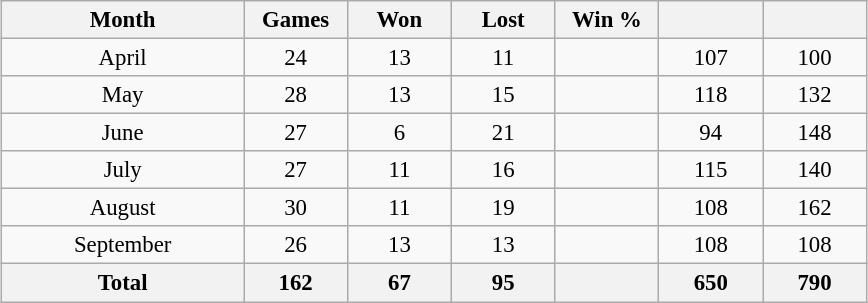<table class="wikitable" style="font-size:95%; text-align:center; width:38em;margin: 0.5em auto;">
<tr>
<th width="28%">Month</th>
<th width="12%">Games</th>
<th width="12%">Won</th>
<th width="12%">Lost</th>
<th width="12%">Win %</th>
<th width="12%"></th>
<th width="12%"></th>
</tr>
<tr>
<td>April</td>
<td>24</td>
<td>13</td>
<td>11</td>
<td></td>
<td>107</td>
<td>100</td>
</tr>
<tr>
<td>May</td>
<td>28</td>
<td>13</td>
<td>15</td>
<td></td>
<td>118</td>
<td>132</td>
</tr>
<tr>
<td>June</td>
<td>27</td>
<td>6</td>
<td>21</td>
<td></td>
<td>94</td>
<td>148</td>
</tr>
<tr>
<td>July</td>
<td>27</td>
<td>11</td>
<td>16</td>
<td></td>
<td>115</td>
<td>140</td>
</tr>
<tr>
<td>August</td>
<td>30</td>
<td>11</td>
<td>19</td>
<td></td>
<td>108</td>
<td>162</td>
</tr>
<tr>
<td>September</td>
<td>26</td>
<td>13</td>
<td>13</td>
<td></td>
<td>108</td>
<td>108</td>
</tr>
<tr>
<th>Total</th>
<th>162</th>
<th>67</th>
<th>95</th>
<th></th>
<th>650</th>
<th>790</th>
</tr>
</table>
